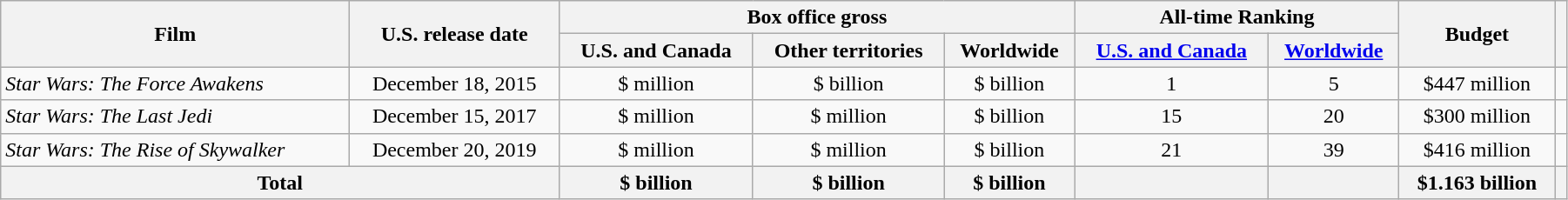<table class="wikitable sortable" style="text-align:center; width:95%;">
<tr>
<th scope="col" rowspan="2">Film</th>
<th scope="col" rowspan="2">U.S. release date</th>
<th scope="col" colspan="3" class=unsortable>Box office gross</th>
<th scope="col" colspan="2" text="wrap" class=unsortable>All-time Ranking</th>
<th scope="col" rowspan="2">Budget</th>
<th scope="col" rowspan="2" class=unsortable></th>
</tr>
<tr>
<th>U.S. and Canada</th>
<th>Other territories</th>
<th>Worldwide</th>
<th class=unsortable><a href='#'>U.S. and Canada</a></th>
<th class=unsortable><a href='#'>Worldwide</a></th>
</tr>
<tr>
<td scope="row" style="text-align:left;"><em>Star Wars: The Force Awakens</em></td>
<td>December 18, 2015</td>
<td>$ million</td>
<td>$ billion</td>
<td>$ billion</td>
<td>1</td>
<td>5</td>
<td>$447 million</td>
<td></td>
</tr>
<tr>
<td scope="row" style="text-align:left;"><em>Star Wars: The Last Jedi</em></td>
<td>December 15, 2017</td>
<td>$ million</td>
<td>$ million</td>
<td>$ billion</td>
<td>15</td>
<td>20</td>
<td>$300 million</td>
<td></td>
</tr>
<tr>
<td scope="row" style="text-align:left;"><em>Star Wars: The Rise of Skywalker</em></td>
<td>December 20, 2019</td>
<td>$ million</td>
<td>$ million</td>
<td>$ billion</td>
<td>21</td>
<td>39</td>
<td>$416 million</td>
<td></td>
</tr>
<tr>
<th colspan="2">Total</th>
<th>$ billion</th>
<th>$ billion</th>
<th>$ billion</th>
<th></th>
<th></th>
<th>$1.163 billion</th>
<th></th>
</tr>
</table>
